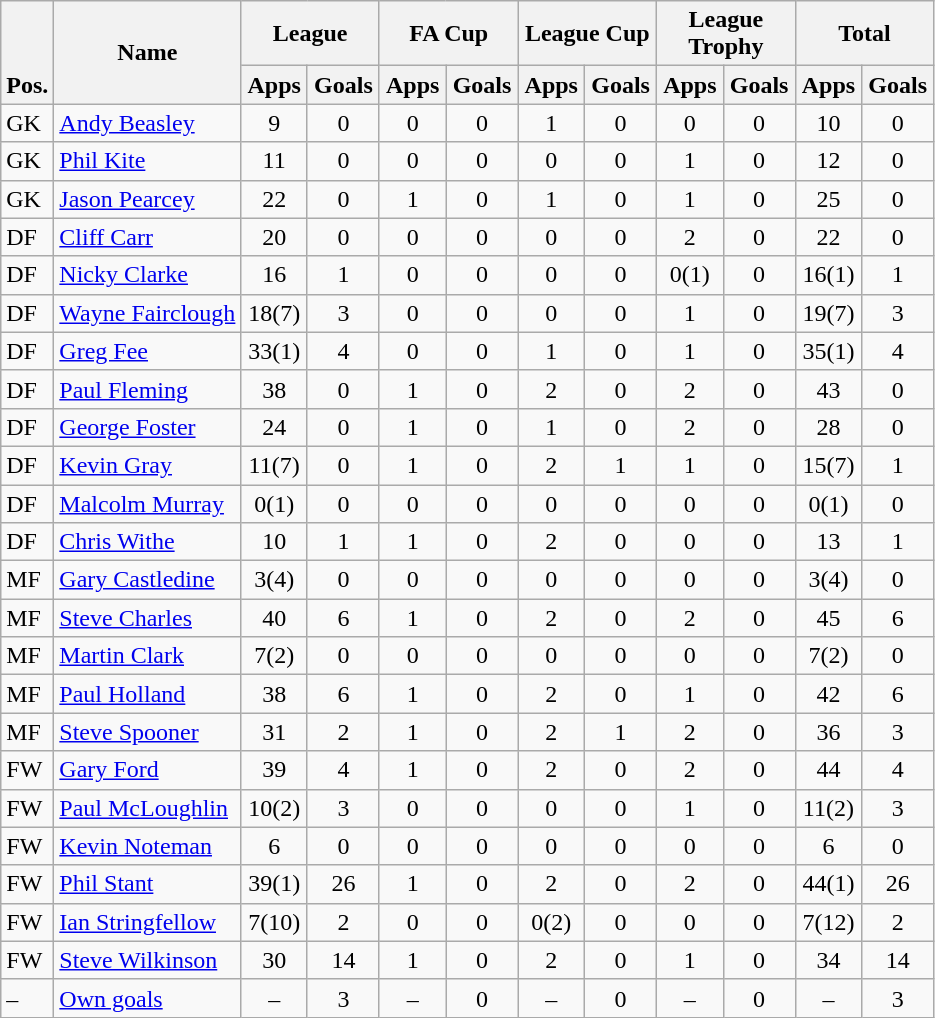<table class="wikitable" style="text-align:center">
<tr>
<th rowspan="2" valign="bottom">Pos.</th>
<th rowspan="2">Name</th>
<th colspan="2" width="85">League</th>
<th colspan="2" width="85">FA Cup</th>
<th colspan="2" width="85">League Cup</th>
<th colspan="2" width="85">League Trophy</th>
<th colspan="2" width="85">Total</th>
</tr>
<tr>
<th>Apps</th>
<th>Goals</th>
<th>Apps</th>
<th>Goals</th>
<th>Apps</th>
<th>Goals</th>
<th>Apps</th>
<th>Goals</th>
<th>Apps</th>
<th>Goals</th>
</tr>
<tr>
<td align="left">GK</td>
<td align="left"> <a href='#'>Andy Beasley</a></td>
<td>9</td>
<td>0</td>
<td>0</td>
<td>0</td>
<td>1</td>
<td>0</td>
<td>0</td>
<td>0</td>
<td>10</td>
<td>0</td>
</tr>
<tr>
<td align="left">GK</td>
<td align="left"> <a href='#'>Phil Kite</a></td>
<td>11</td>
<td>0</td>
<td>0</td>
<td>0</td>
<td>0</td>
<td>0</td>
<td>1</td>
<td>0</td>
<td>12</td>
<td>0</td>
</tr>
<tr>
<td align="left">GK</td>
<td align="left"> <a href='#'>Jason Pearcey</a></td>
<td>22</td>
<td>0</td>
<td>1</td>
<td>0</td>
<td>1</td>
<td>0</td>
<td>1</td>
<td>0</td>
<td>25</td>
<td>0</td>
</tr>
<tr>
<td align="left">DF</td>
<td align="left"> <a href='#'>Cliff Carr</a></td>
<td>20</td>
<td>0</td>
<td>0</td>
<td>0</td>
<td>0</td>
<td>0</td>
<td>2</td>
<td>0</td>
<td>22</td>
<td>0</td>
</tr>
<tr>
<td align="left">DF</td>
<td align="left"> <a href='#'>Nicky Clarke</a></td>
<td>16</td>
<td>1</td>
<td>0</td>
<td>0</td>
<td>0</td>
<td>0</td>
<td>0(1)</td>
<td>0</td>
<td>16(1)</td>
<td>1</td>
</tr>
<tr>
<td align="left">DF</td>
<td align="left"> <a href='#'>Wayne Fairclough</a></td>
<td>18(7)</td>
<td>3</td>
<td>0</td>
<td>0</td>
<td>0</td>
<td>0</td>
<td>1</td>
<td>0</td>
<td>19(7)</td>
<td>3</td>
</tr>
<tr>
<td align="left">DF</td>
<td align="left"> <a href='#'>Greg Fee</a></td>
<td>33(1)</td>
<td>4</td>
<td>0</td>
<td>0</td>
<td>1</td>
<td>0</td>
<td>1</td>
<td>0</td>
<td>35(1)</td>
<td>4</td>
</tr>
<tr>
<td align="left">DF</td>
<td align="left"> <a href='#'>Paul Fleming</a></td>
<td>38</td>
<td>0</td>
<td>1</td>
<td>0</td>
<td>2</td>
<td>0</td>
<td>2</td>
<td>0</td>
<td>43</td>
<td>0</td>
</tr>
<tr>
<td align="left">DF</td>
<td align="left"> <a href='#'>George Foster</a></td>
<td>24</td>
<td>0</td>
<td>1</td>
<td>0</td>
<td>1</td>
<td>0</td>
<td>2</td>
<td>0</td>
<td>28</td>
<td>0</td>
</tr>
<tr>
<td align="left">DF</td>
<td align="left"> <a href='#'>Kevin Gray</a></td>
<td>11(7)</td>
<td>0</td>
<td>1</td>
<td>0</td>
<td>2</td>
<td>1</td>
<td>1</td>
<td>0</td>
<td>15(7)</td>
<td>1</td>
</tr>
<tr>
<td align="left">DF</td>
<td align="left"> <a href='#'>Malcolm Murray</a></td>
<td>0(1)</td>
<td>0</td>
<td>0</td>
<td>0</td>
<td>0</td>
<td>0</td>
<td>0</td>
<td>0</td>
<td>0(1)</td>
<td>0</td>
</tr>
<tr>
<td align="left">DF</td>
<td align="left"> <a href='#'>Chris Withe</a></td>
<td>10</td>
<td>1</td>
<td>1</td>
<td>0</td>
<td>2</td>
<td>0</td>
<td>0</td>
<td>0</td>
<td>13</td>
<td>1</td>
</tr>
<tr>
<td align="left">MF</td>
<td align="left"> <a href='#'>Gary Castledine</a></td>
<td>3(4)</td>
<td>0</td>
<td>0</td>
<td>0</td>
<td>0</td>
<td>0</td>
<td>0</td>
<td>0</td>
<td>3(4)</td>
<td>0</td>
</tr>
<tr>
<td align="left">MF</td>
<td align="left"> <a href='#'>Steve Charles</a></td>
<td>40</td>
<td>6</td>
<td>1</td>
<td>0</td>
<td>2</td>
<td>0</td>
<td>2</td>
<td>0</td>
<td>45</td>
<td>6</td>
</tr>
<tr>
<td align="left">MF</td>
<td align="left"> <a href='#'>Martin Clark</a></td>
<td>7(2)</td>
<td>0</td>
<td>0</td>
<td>0</td>
<td>0</td>
<td>0</td>
<td>0</td>
<td>0</td>
<td>7(2)</td>
<td>0</td>
</tr>
<tr>
<td align="left">MF</td>
<td align="left"> <a href='#'>Paul Holland</a></td>
<td>38</td>
<td>6</td>
<td>1</td>
<td>0</td>
<td>2</td>
<td>0</td>
<td>1</td>
<td>0</td>
<td>42</td>
<td>6</td>
</tr>
<tr>
<td align="left">MF</td>
<td align="left"> <a href='#'>Steve Spooner</a></td>
<td>31</td>
<td>2</td>
<td>1</td>
<td>0</td>
<td>2</td>
<td>1</td>
<td>2</td>
<td>0</td>
<td>36</td>
<td>3</td>
</tr>
<tr>
<td align="left">FW</td>
<td align="left"> <a href='#'>Gary Ford</a></td>
<td>39</td>
<td>4</td>
<td>1</td>
<td>0</td>
<td>2</td>
<td>0</td>
<td>2</td>
<td>0</td>
<td>44</td>
<td>4</td>
</tr>
<tr>
<td align="left">FW</td>
<td align="left"> <a href='#'>Paul McLoughlin</a></td>
<td>10(2)</td>
<td>3</td>
<td>0</td>
<td>0</td>
<td>0</td>
<td>0</td>
<td>1</td>
<td>0</td>
<td>11(2)</td>
<td>3</td>
</tr>
<tr>
<td align="left">FW</td>
<td align="left"> <a href='#'>Kevin Noteman</a></td>
<td>6</td>
<td>0</td>
<td>0</td>
<td>0</td>
<td>0</td>
<td>0</td>
<td>0</td>
<td>0</td>
<td>6</td>
<td>0</td>
</tr>
<tr>
<td align="left">FW</td>
<td align="left"> <a href='#'>Phil Stant</a></td>
<td>39(1)</td>
<td>26</td>
<td>1</td>
<td>0</td>
<td>2</td>
<td>0</td>
<td>2</td>
<td>0</td>
<td>44(1)</td>
<td>26</td>
</tr>
<tr>
<td align="left">FW</td>
<td align="left"> <a href='#'>Ian Stringfellow</a></td>
<td>7(10)</td>
<td>2</td>
<td>0</td>
<td>0</td>
<td>0(2)</td>
<td>0</td>
<td>0</td>
<td>0</td>
<td>7(12)</td>
<td>2</td>
</tr>
<tr>
<td align="left">FW</td>
<td align="left"> <a href='#'>Steve Wilkinson</a></td>
<td>30</td>
<td>14</td>
<td>1</td>
<td>0</td>
<td>2</td>
<td>0</td>
<td>1</td>
<td>0</td>
<td>34</td>
<td>14</td>
</tr>
<tr>
<td align="left">–</td>
<td align="left"><a href='#'>Own goals</a></td>
<td>–</td>
<td>3</td>
<td>–</td>
<td>0</td>
<td>–</td>
<td>0</td>
<td>–</td>
<td>0</td>
<td>–</td>
<td>3</td>
</tr>
</table>
